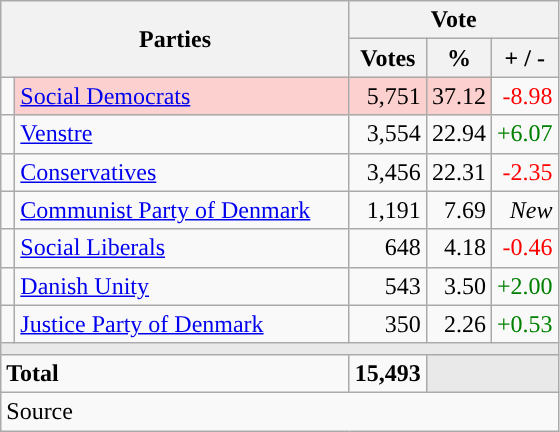<table class="wikitable" style="text-align:right;">
<tr>
<th style="text-align:centre;" rowspan="2" colspan="2" width="225">Parties</th>
<th colspan="3">Vote</th>
</tr>
<tr>
<th width="15">Votes</th>
<th width="15">%</th>
<th width="15">+ / -</th>
</tr>
<tr>
<td width="2" style="color:inherit;background:"></td>
<td bgcolor=#fbd0ce  align="left"><a href='#'>Social Democrats</a></td>
<td bgcolor=#fbd0ce>5,751</td>
<td bgcolor=#fbd0ce>37.12</td>
<td style=color:red;>-8.98</td>
</tr>
<tr>
<td width="2" style="color:inherit;background:"></td>
<td align="left"><a href='#'>Venstre</a></td>
<td>3,554</td>
<td>22.94</td>
<td style=color:green;>+6.07</td>
</tr>
<tr>
<td width="2" style="color:inherit;background:"></td>
<td align="left"><a href='#'>Conservatives</a></td>
<td>3,456</td>
<td>22.31</td>
<td style=color:red;>-2.35</td>
</tr>
<tr>
<td width="2" style="color:inherit;background:"></td>
<td align="left"><a href='#'>Communist Party of Denmark</a></td>
<td>1,191</td>
<td>7.69</td>
<td><em>New</em></td>
</tr>
<tr>
<td width="2" style="color:inherit;background:"></td>
<td align="left"><a href='#'>Social Liberals</a></td>
<td>648</td>
<td>4.18</td>
<td style=color:red;>-0.46</td>
</tr>
<tr>
<td width="2" style="color:inherit;background:"></td>
<td align="left"><a href='#'>Danish Unity</a></td>
<td>543</td>
<td>3.50</td>
<td style=color:green;>+2.00</td>
</tr>
<tr>
<td width="2" style="color:inherit;background:"></td>
<td align="left"><a href='#'>Justice Party of Denmark</a></td>
<td>350</td>
<td>2.26</td>
<td style=color:green;>+0.53</td>
</tr>
<tr>
<td colspan="7" bgcolor="#E9E9E9"></td>
</tr>
<tr>
<td align="left" colspan="2"><strong>Total</strong></td>
<td><strong>15,493</strong></td>
<td bgcolor="#E9E9E9" colspan="2"></td>
</tr>
<tr>
<td align="left" colspan="6">Source</td>
</tr>
</table>
